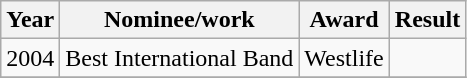<table class="wikitable">
<tr>
<th>Year</th>
<th>Nominee/work</th>
<th>Award</th>
<th>Result</th>
</tr>
<tr>
<td>2004</td>
<td>Best International Band</td>
<td>Westlife</td>
<td></td>
</tr>
<tr>
</tr>
</table>
